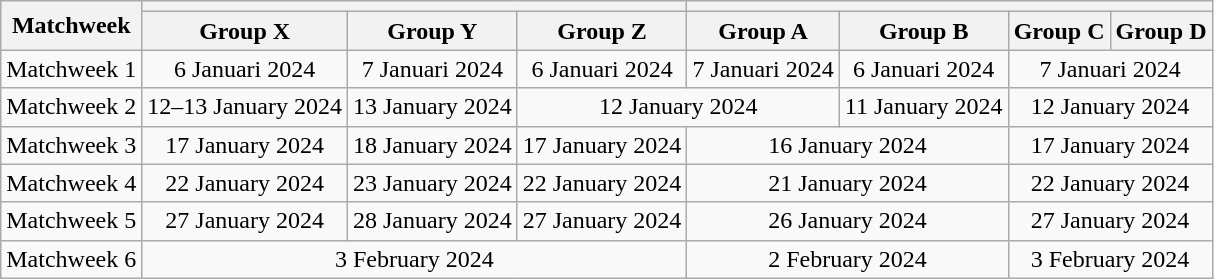<table class="wikitable" style="text-align:center">
<tr>
<th rowspan="2">Matchweek</th>
<th colspan="3"></th>
<th colspan="4"></th>
</tr>
<tr>
<th style="width:16,67%">Group X</th>
<th style="width:16,66%">Group Y</th>
<th style="width:16,67%">Group Z</th>
<th style="width:12,5%">Group A</th>
<th style="width:12,5%">Group B</th>
<th style="width:12,5%">Group C</th>
<th style="width:12,5%">Group D</th>
</tr>
<tr style="text-align:center">
<td>Matchweek 1</td>
<td>6 Januari 2024</td>
<td>7 Januari 2024</td>
<td>6 Januari 2024</td>
<td>7 Januari 2024</td>
<td>6 Januari 2024</td>
<td colspan=2>7 Januari 2024</td>
</tr>
<tr>
<td>Matchweek 2</td>
<td>12–13 January 2024</td>
<td>13 January 2024</td>
<td colspan=2>12 January 2024</td>
<td>11 January 2024</td>
<td colspan=2>12 January 2024</td>
</tr>
<tr>
<td>Matchweek 3</td>
<td>17 January 2024</td>
<td>18 January 2024</td>
<td>17 January 2024</td>
<td colspan=2>16 January 2024</td>
<td colspan=2>17 January 2024</td>
</tr>
<tr>
<td>Matchweek 4</td>
<td>22 January 2024</td>
<td>23 January 2024</td>
<td>22 January 2024</td>
<td colspan=2>21 January 2024</td>
<td colspan=2>22 January 2024</td>
</tr>
<tr>
<td>Matchweek 5</td>
<td>27 January 2024</td>
<td>28 January 2024</td>
<td>27 January 2024</td>
<td colspan=2>26 January 2024</td>
<td colspan=2>27 January 2024</td>
</tr>
<tr>
<td>Matchweek 6</td>
<td colspan=3>3 February 2024</td>
<td colspan=2>2 February 2024</td>
<td colspan=2>3 February 2024</td>
</tr>
</table>
